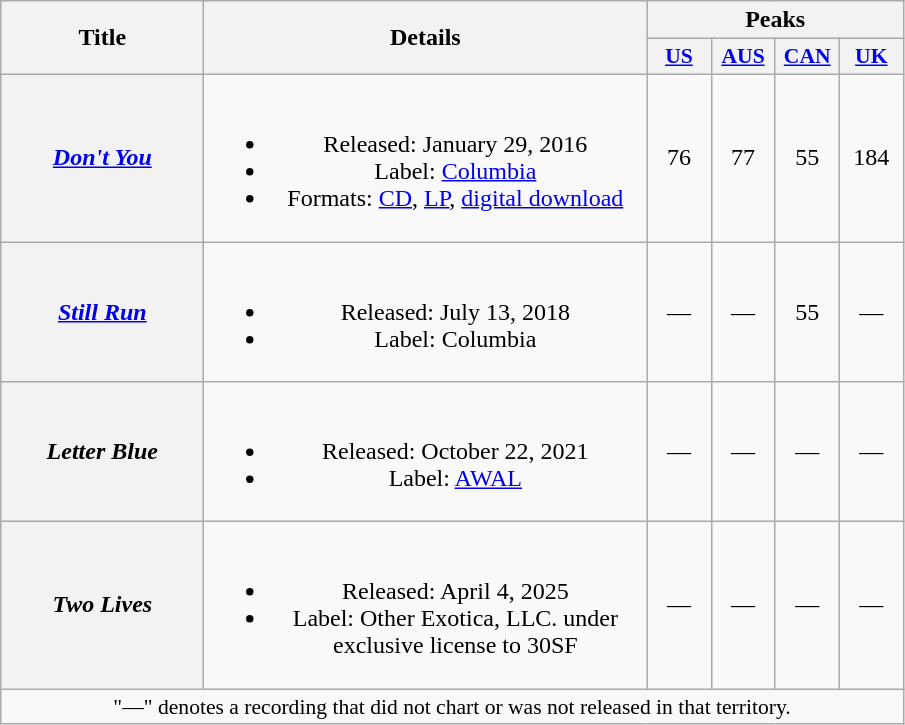<table class="wikitable plainrowheaders" style="text-align:center;">
<tr>
<th scope="col" rowspan="2" style="width:8em;">Title</th>
<th scope="col" rowspan="2" style="width:18em;">Details</th>
<th scope="col" colspan="4">Peaks</th>
</tr>
<tr>
<th scope="col" style="width:2.5em;font-size:90%;"><a href='#'>US</a><br></th>
<th scope="col" style="width:2.5em;font-size:90%;"><a href='#'>AUS</a><br></th>
<th scope="col" style="width:2.5em;font-size:90%;"><a href='#'>CAN</a><br></th>
<th scope="col" style="width:2.5em;font-size:90%;"><a href='#'>UK</a><br></th>
</tr>
<tr>
<th scope="row"><em><a href='#'>Don't You</a></em></th>
<td><br><ul><li>Released: January 29, 2016</li><li>Label: <a href='#'>Columbia</a></li><li>Formats: <a href='#'>CD</a>, <a href='#'>LP</a>, <a href='#'>digital download</a></li></ul></td>
<td>76</td>
<td>77</td>
<td>55</td>
<td>184</td>
</tr>
<tr>
<th scope="row"><em><a href='#'>Still Run</a></em></th>
<td><br><ul><li>Released: July 13, 2018</li><li>Label: Columbia</li></ul></td>
<td>—</td>
<td>—</td>
<td>55</td>
<td>—</td>
</tr>
<tr>
<th scope="row"><em>Letter Blue</em></th>
<td><br><ul><li>Released: October 22, 2021</li><li>Label: <a href='#'>AWAL</a></li></ul></td>
<td>—</td>
<td>—</td>
<td>—</td>
<td>—</td>
</tr>
<tr>
<th scope="row"><em>Two Lives</em></th>
<td><br><ul><li>Released: April 4, 2025</li><li>Label: Other Exotica, LLC. under exclusive license to 30SF</li></ul></td>
<td>—</td>
<td>—</td>
<td>—</td>
<td>—</td>
</tr>
<tr>
<td colspan="6" style="font-size:90%">"—" denotes a recording that did not chart or was not released in that territory.</td>
</tr>
</table>
